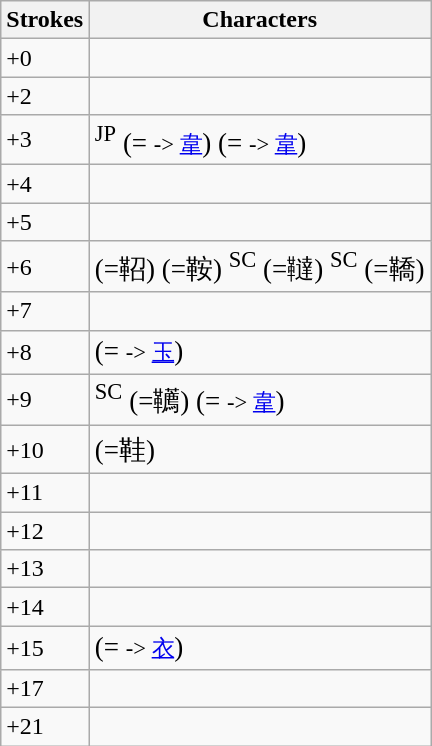<table class="wikitable">
<tr>
<th>Strokes</th>
<th>Characters</th>
</tr>
<tr>
<td>+0</td>
<td style="font-size: large;"></td>
</tr>
<tr>
<td>+2</td>
<td style="font-size: large;"></td>
</tr>
<tr>
<td>+3</td>
<td style="font-size: large;">  <sup>JP</sup> (= <small>-> <a href='#'>韋</a></small>)     (= <small>-> <a href='#'>韋</a></small>)</td>
</tr>
<tr>
<td>+4</td>
<td style="font-size: large;">       </td>
</tr>
<tr>
<td>+5</td>
<td style="font-size: large;">            </td>
</tr>
<tr>
<td>+6</td>
<td style="font-size: large;">   (=鞀)    (=鞍)     <sup>SC</sup> (=韃) <sup>SC</sup> (=鞽)</td>
</tr>
<tr>
<td>+7</td>
<td style="font-size: large;">      </td>
</tr>
<tr>
<td>+8</td>
<td style="font-size: large;">  (= <small>-> <a href='#'>玉</a></small>)      </td>
</tr>
<tr>
<td>+9</td>
<td style="font-size: large;">             <sup>SC</sup> (=韉)  (= <small>-> <a href='#'>韋</a></small>)</td>
</tr>
<tr>
<td>+10</td>
<td style="font-size: large;">     (=鞋)  </td>
</tr>
<tr>
<td>+11</td>
<td style="font-size: large;">   </td>
</tr>
<tr>
<td>+12</td>
<td style="font-size: large;">   </td>
</tr>
<tr>
<td>+13</td>
<td style="font-size: large;">   </td>
</tr>
<tr>
<td>+14</td>
<td style="font-size: large;"> </td>
</tr>
<tr>
<td>+15</td>
<td style="font-size: large;">   (= <small>-> <a href='#'>衣</a></small>)</td>
</tr>
<tr>
<td>+17</td>
<td style="font-size: large;"></td>
</tr>
<tr>
<td>+21</td>
<td style="font-size: large;"></td>
</tr>
</table>
